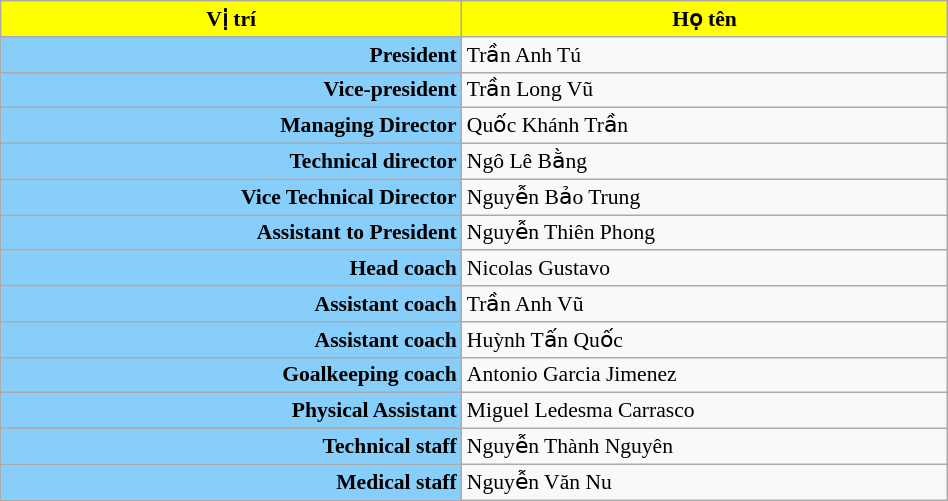<table class="wikitable sortable" style="font-size:90%; width:50%;">
<tr>
<th style="background:yellow;"><span>Vị trí</span></th>
<th style="background:yellow;"><span>Họ tên</span></th>
</tr>
<tr>
<td style="background:LightSkyBlue;" align="right"><strong>President</strong></td>
<td align="left"> Trần Anh Tú</td>
</tr>
<tr>
<td style="background:LightSkyBlue;" align="right"><strong>Vice-president</strong></td>
<td align="left"> Trần Long Vũ</td>
</tr>
<tr>
<td style="background:LightSkyBlue;" align="right"><strong>Managing Director</strong></td>
<td align="left"> Quốc Khánh Trần</td>
</tr>
<tr>
<td style="background:LightSkyBlue;" align="right"><strong>Technical director</strong></td>
<td align="left"> Ngô Lê Bằng</td>
</tr>
<tr>
<td style="background:LightSkyBlue;" align="right"><strong>Vice Technical Director</strong></td>
<td align="left"> Nguyễn Bảo Trung</td>
</tr>
<tr>
<td style="background:LightSkyBlue;" align="right"><strong>Assistant to President</strong></td>
<td align="left"> Nguyễn Thiên Phong</td>
</tr>
<tr>
<td style="background:LightSkyBlue;" align="right"><strong>Head coach</strong></td>
<td align="left"> Nicolas Gustavo</td>
</tr>
<tr>
<td style="background:LightSkyBlue;" align="right"><strong>Assistant coach</strong></td>
<td align="left"> Trần Anh Vũ</td>
</tr>
<tr>
<td style="background:LightSkyBlue;" align="right"><strong>Assistant coach</strong></td>
<td align="left"> Huỳnh Tấn Quốc</td>
</tr>
<tr>
<td style="background:LightSkyBlue;" align="right"><strong>Goalkeeping coach</strong></td>
<td align="left"> Antonio Garcia Jimenez</td>
</tr>
<tr>
<td style="background:LightSkyBlue;" align="right"><strong>Physical Assistant</strong></td>
<td align="left"> Miguel Ledesma Carrasco</td>
</tr>
<tr>
<td style="background:LightSkyBlue;" align="right"><strong>Technical staff</strong></td>
<td align="left"> Nguyễn Thành Nguyên</td>
</tr>
<tr>
<td style="background:LightSkyBlue;" align="right"><strong>Medical staff</strong></td>
<td align="left"> Nguyễn Văn Nu</td>
</tr>
</table>
